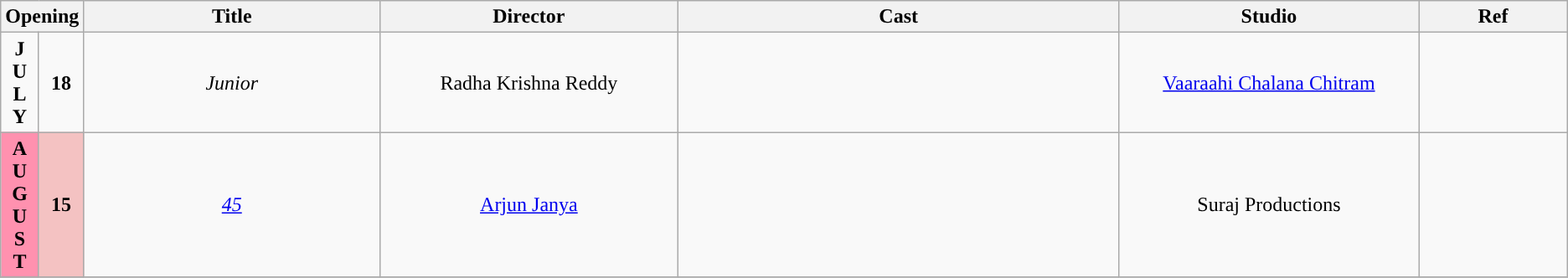<table class="wikitable sortable">
<tr>
<th colspan="2">Opening</th>
<th style="width:20%;">Title</th>
<th style="width:20%;">Director</th>
<th style="width:30%;">Cast</th>
<th style="width:20%;">Studio</th>
<th style="width:10%;">Ref</th>
</tr>
<tr>
<td style="text-align: center;" background:plum; textcolor:#000;"><strong>J<br>U<br>L<br>Y</strong></td>
<td style="text-align: center;" background:#f1daf1;"><strong>18</strong></td>
<td style="text-align:center;"><em>Junior</em></td>
<td style="text-align: center;">Radha Krishna Reddy</td>
<td></td>
<td style="text-align: center;"><a href='#'>Vaaraahi Chalana Chitram</a></td>
<td style="text-align:center;"></td>
</tr>
<tr>
<td rowspan="1" style="text-align:center; background:#ff91af; textcolor:#000;"><strong>A<br>U<br>G<br>U<br>S<br>T</strong></td>
<td rowspan="1" style="text-align:center;background:#f4c2c2;"><strong>15</strong></td>
<td style="text-align:center;"><em><a href='#'>45</a></em></td>
<td style="text-align:center;"><a href='#'>Arjun Janya</a></td>
<td></td>
<td style="text-align:center;">Suraj Productions</td>
<td style="text-align:center;"></td>
</tr>
<tr>
</tr>
</table>
